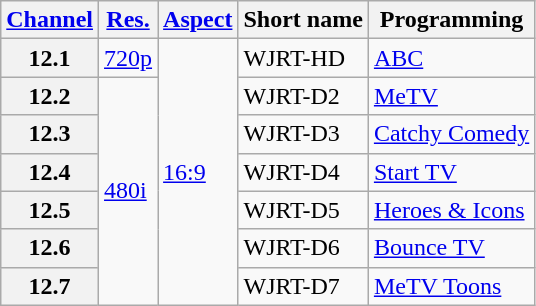<table class="wikitable">
<tr>
<th scope = "col"><a href='#'>Channel</a></th>
<th scope = "col"><a href='#'>Res.</a></th>
<th scope = "col"><a href='#'>Aspect</a></th>
<th scope = "col">Short name</th>
<th scope = "col">Programming</th>
</tr>
<tr>
<th scope = "row">12.1</th>
<td><a href='#'>720p</a></td>
<td rowspan=7><a href='#'>16:9</a></td>
<td>WJRT-HD</td>
<td><a href='#'>ABC</a></td>
</tr>
<tr>
<th scope = "row">12.2</th>
<td rowspan=6><a href='#'>480i</a></td>
<td>WJRT-D2</td>
<td><a href='#'>MeTV</a></td>
</tr>
<tr>
<th scope = "row">12.3</th>
<td>WJRT-D3</td>
<td><a href='#'>Catchy Comedy</a></td>
</tr>
<tr>
<th scope = "row">12.4</th>
<td>WJRT-D4</td>
<td><a href='#'>Start TV</a></td>
</tr>
<tr>
<th scope = "row">12.5</th>
<td>WJRT-D5</td>
<td><a href='#'>Heroes & Icons</a></td>
</tr>
<tr>
<th scope = "row">12.6</th>
<td>WJRT-D6</td>
<td><a href='#'>Bounce TV</a></td>
</tr>
<tr>
<th scope = "row">12.7</th>
<td>WJRT-D7</td>
<td><a href='#'>MeTV Toons</a></td>
</tr>
</table>
